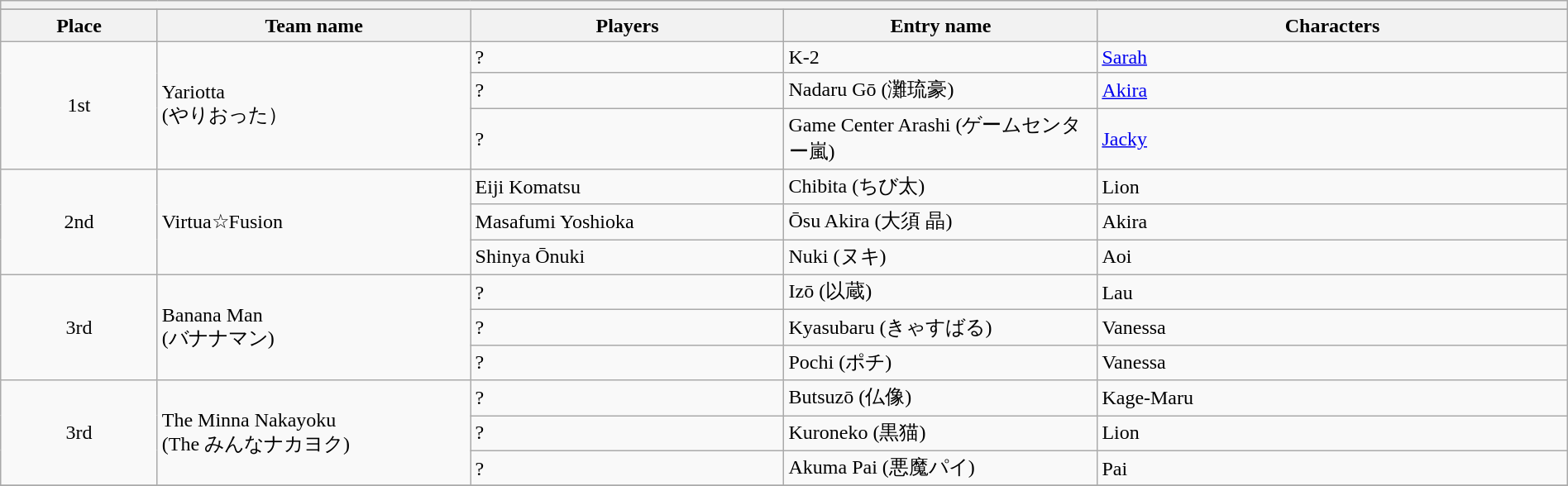<table class="wikitable" width=100%>
<tr>
<th colspan=5></th>
</tr>
<tr bgcolor="#dddddd">
</tr>
<tr>
<th width=10%>Place</th>
<th width=20%>Team name</th>
<th width=20%>Players</th>
<th width=20%>Entry name</th>
<th width=30%>Characters</th>
</tr>
<tr>
<td align=center rowspan="3">1st</td>
<td rowspan="3">Yariotta<br>(やりおった）</td>
<td>?</td>
<td>K-2</td>
<td><a href='#'>Sarah</a></td>
</tr>
<tr>
<td>?</td>
<td>Nadaru Gō (灘琉豪)</td>
<td><a href='#'>Akira</a></td>
</tr>
<tr>
<td>?</td>
<td>Game Center Arashi (ゲームセンター嵐)</td>
<td><a href='#'>Jacky</a></td>
</tr>
<tr>
<td align=center rowspan="3">2nd</td>
<td rowspan="3">Virtua☆Fusion</td>
<td>Eiji Komatsu</td>
<td>Chibita (ちび太)</td>
<td>Lion</td>
</tr>
<tr>
<td>Masafumi Yoshioka</td>
<td>Ōsu Akira (大須 晶)</td>
<td>Akira</td>
</tr>
<tr>
<td>Shinya Ōnuki</td>
<td>Nuki (ヌキ)</td>
<td>Aoi</td>
</tr>
<tr>
<td align=center rowspan="3">3rd</td>
<td rowspan="3">Banana Man<br>(バナナマン)</td>
<td>?</td>
<td>Izō (以蔵)</td>
<td>Lau</td>
</tr>
<tr>
<td>?</td>
<td>Kyasubaru (きゃすばる)</td>
<td>Vanessa</td>
</tr>
<tr>
<td>?</td>
<td>Pochi (ポチ)</td>
<td>Vanessa</td>
</tr>
<tr>
<td align=center rowspan="3">3rd</td>
<td rowspan="3">The Minna Nakayoku<br>(The みんなナカヨク)</td>
<td>?</td>
<td>Butsuzō (仏像)</td>
<td>Kage-Maru</td>
</tr>
<tr>
<td>?</td>
<td>Kuroneko  (黒猫)</td>
<td>Lion</td>
</tr>
<tr>
<td>?</td>
<td>Akuma Pai (悪魔パイ)</td>
<td>Pai</td>
</tr>
<tr>
</tr>
</table>
